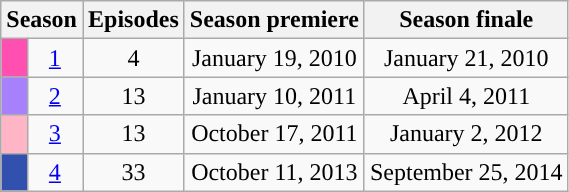<table class="wikitable">
<tr>
<th colspan="2">Season</th>
<th>Episodes</th>
<th>Season premiere</th>
<th>Season finale</th>
</tr>
<tr>
<td bgcolor="FF4FB1" height="10px"></td>
<td align="center"><a href='#'>1</a></td>
<td align="center">4</td>
<td align="center">January 19, 2010</td>
<td align="center">January 21, 2010</td>
</tr>
<tr>
<td bgcolor="A780FB" height="10px"></td>
<td align="center"><a href='#'>2</a></td>
<td align="center">13</td>
<td align="center">January 10, 2011</td>
<td align="center">April 4, 2011</td>
</tr>
<tr>
<td bgcolor="FFB5C5" height="10px"></td>
<td align="center"><a href='#'>3</a></td>
<td align="center">13</td>
<td align="center">October 17, 2011</td>
<td align="center">January 2, 2012</td>
</tr>
<tr>
<td bgcolor="3251AE" height="10px"></td>
<td align="center"><a href='#'>4</a></td>
<td align="center">33</td>
<td align="center">October 11, 2013</td>
<td align="center">September 25, 2014</td>
</tr>
</table>
